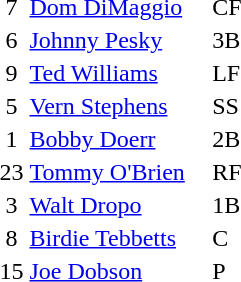<table>
<tr>
<td> 7</td>
<td><a href='#'>Dom DiMaggio</a>    </td>
<td>CF</td>
</tr>
<tr>
<td> 6</td>
<td><a href='#'>Johnny Pesky</a></td>
<td>3B</td>
</tr>
<tr>
<td> 9</td>
<td><a href='#'>Ted Williams</a></td>
<td>LF</td>
</tr>
<tr>
<td> 5</td>
<td><a href='#'>Vern Stephens</a></td>
<td>SS</td>
</tr>
<tr>
<td> 1</td>
<td><a href='#'>Bobby Doerr</a></td>
<td>2B</td>
</tr>
<tr>
<td>23</td>
<td><a href='#'>Tommy O'Brien</a></td>
<td>RF</td>
</tr>
<tr>
<td> 3</td>
<td><a href='#'>Walt Dropo</a></td>
<td>1B</td>
</tr>
<tr>
<td> 8</td>
<td><a href='#'>Birdie Tebbetts</a></td>
<td>C</td>
</tr>
<tr>
<td>15</td>
<td><a href='#'>Joe Dobson</a></td>
<td>P</td>
</tr>
<tr>
</tr>
</table>
